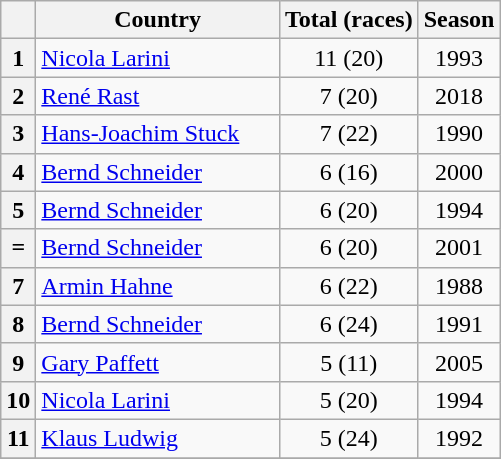<table class="wikitable" style="text-align:center;" style="font-size:97%;">
<tr>
<th></th>
<th width="155px">Country</th>
<th>Total (races)</th>
<th>Season</th>
</tr>
<tr>
<th>1</th>
<td align="left"> <a href='#'>Nicola Larini</a></td>
<td align="center">11 (20)</td>
<td align="center">1993</td>
</tr>
<tr>
<th>2</th>
<td align="left"> <a href='#'>René Rast</a></td>
<td align="center">7 (20)</td>
<td align="center">2018</td>
</tr>
<tr>
<th>3</th>
<td align="left"> <a href='#'>Hans-Joachim Stuck</a></td>
<td align="center">7 (22)</td>
<td align="center">1990</td>
</tr>
<tr>
<th>4</th>
<td align="left"> <a href='#'>Bernd Schneider</a></td>
<td align="center">6 (16)</td>
<td align="center">2000</td>
</tr>
<tr>
<th>5</th>
<td align="left"> <a href='#'>Bernd Schneider</a></td>
<td align="center">6 (20)</td>
<td align="center">1994</td>
</tr>
<tr>
<th>=</th>
<td align="left"> <a href='#'>Bernd Schneider</a></td>
<td align="center">6 (20)</td>
<td align="center">2001</td>
</tr>
<tr>
<th>7</th>
<td align="left"> <a href='#'>Armin Hahne</a></td>
<td align="center">6 (22)</td>
<td align="center">1988</td>
</tr>
<tr>
<th>8</th>
<td align="left"> <a href='#'>Bernd Schneider</a></td>
<td align="center">6 (24)</td>
<td align="center">1991</td>
</tr>
<tr>
<th>9</th>
<td align="left"> <a href='#'>Gary Paffett</a></td>
<td align="center">5 (11)</td>
<td align="center">2005</td>
</tr>
<tr>
<th>10</th>
<td align="left"> <a href='#'>Nicola Larini</a></td>
<td align="center">5 (20)</td>
<td align="center">1994</td>
</tr>
<tr>
<th>11</th>
<td align="left"> <a href='#'>Klaus Ludwig</a></td>
<td align="center">5 (24)</td>
<td align="center">1992</td>
</tr>
<tr>
</tr>
</table>
